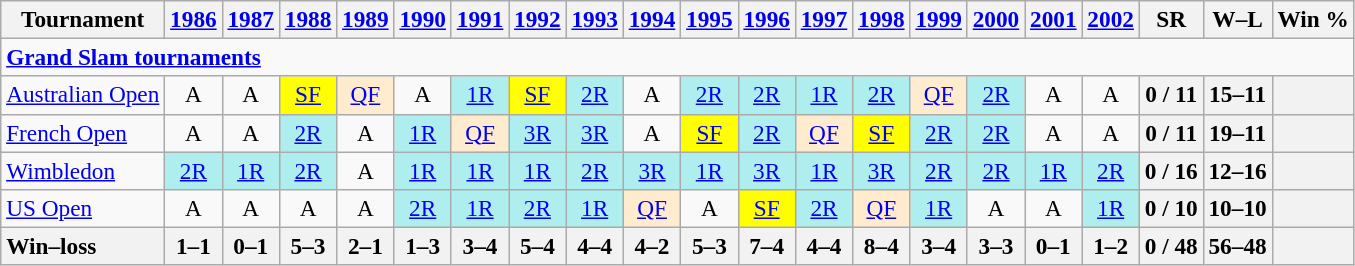<table class=wikitable style=text-align:center;font-size:97%>
<tr>
<th>Tournament</th>
<th><a href='#'>1986</a></th>
<th><a href='#'>1987</a></th>
<th><a href='#'>1988</a></th>
<th><a href='#'>1989</a></th>
<th><a href='#'>1990</a></th>
<th><a href='#'>1991</a></th>
<th><a href='#'>1992</a></th>
<th><a href='#'>1993</a></th>
<th><a href='#'>1994</a></th>
<th><a href='#'>1995</a></th>
<th><a href='#'>1996</a></th>
<th><a href='#'>1997</a></th>
<th><a href='#'>1998</a></th>
<th><a href='#'>1999</a></th>
<th><a href='#'>2000</a></th>
<th><a href='#'>2001</a></th>
<th><a href='#'>2002</a></th>
<th>SR</th>
<th>W–L</th>
<th>Win %</th>
</tr>
<tr>
<td colspan=23 align=left><strong><a href='#'>Grand Slam tournaments</a></strong></td>
</tr>
<tr>
<td align=left><a href='#'>Australian Open</a></td>
<td>A</td>
<td>A</td>
<td bgcolor=yellow><a href='#'>SF</a></td>
<td bgcolor=ffebcd><a href='#'>QF</a></td>
<td>A</td>
<td bgcolor=afeeee><a href='#'>1R</a></td>
<td bgcolor=yellow><a href='#'>SF</a></td>
<td bgcolor=afeeee><a href='#'>2R</a></td>
<td>A</td>
<td bgcolor=afeeee><a href='#'>2R</a></td>
<td bgcolor=afeeee><a href='#'>2R</a></td>
<td bgcolor=afeeee><a href='#'>1R</a></td>
<td bgcolor=afeeee><a href='#'>2R</a></td>
<td bgcolor=ffebcd><a href='#'>QF</a></td>
<td bgcolor=afeeee><a href='#'>2R</a></td>
<td>A</td>
<td>A</td>
<th>0 / 11</th>
<th>15–11</th>
<th></th>
</tr>
<tr>
<td align=left><a href='#'>French Open</a></td>
<td>A</td>
<td>A</td>
<td bgcolor=afeeee><a href='#'>2R</a></td>
<td>A</td>
<td bgcolor=afeeee><a href='#'>1R</a></td>
<td bgcolor=ffebcd><a href='#'>QF</a></td>
<td bgcolor=afeeee><a href='#'>3R</a></td>
<td bgcolor=afeeee><a href='#'>3R</a></td>
<td>A</td>
<td bgcolor=yellow><a href='#'>SF</a></td>
<td bgcolor=afeeee><a href='#'>2R</a></td>
<td bgcolor=ffebcd><a href='#'>QF</a></td>
<td bgcolor=yellow><a href='#'>SF</a></td>
<td bgcolor=afeeee><a href='#'>2R</a></td>
<td bgcolor=afeeee><a href='#'>2R</a></td>
<td>A</td>
<td>A</td>
<th>0 / 11</th>
<th>19–11</th>
<th></th>
</tr>
<tr>
<td align=left><a href='#'>Wimbledon</a></td>
<td bgcolor=afeeee><a href='#'>2R</a></td>
<td bgcolor=afeeee><a href='#'>1R</a></td>
<td bgcolor=afeeee><a href='#'>2R</a></td>
<td>A</td>
<td bgcolor=afeeee><a href='#'>1R</a></td>
<td bgcolor=afeeee><a href='#'>1R</a></td>
<td bgcolor=afeeee><a href='#'>1R</a></td>
<td bgcolor=afeeee><a href='#'>2R</a></td>
<td bgcolor=afeeee><a href='#'>3R</a></td>
<td bgcolor=afeeee><a href='#'>1R</a></td>
<td bgcolor=afeeee><a href='#'>3R</a></td>
<td bgcolor=afeeee><a href='#'>1R</a></td>
<td bgcolor=afeeee><a href='#'>3R</a></td>
<td bgcolor=afeeee><a href='#'>2R</a></td>
<td bgcolor=afeeee><a href='#'>2R</a></td>
<td bgcolor=afeeee><a href='#'>1R</a></td>
<td bgcolor=afeeee><a href='#'>2R</a></td>
<th>0 / 16</th>
<th>12–16</th>
<th></th>
</tr>
<tr>
<td align=left><a href='#'>US Open</a></td>
<td>A</td>
<td>A</td>
<td>A</td>
<td>A</td>
<td bgcolor=afeeee><a href='#'>2R</a></td>
<td bgcolor=afeeee><a href='#'>1R</a></td>
<td bgcolor=afeeee><a href='#'>2R</a></td>
<td bgcolor=afeeee><a href='#'>1R</a></td>
<td bgcolor=ffebcd><a href='#'>QF</a></td>
<td>A</td>
<td bgcolor=yellow><a href='#'>SF</a></td>
<td bgcolor=afeeee><a href='#'>2R</a></td>
<td bgcolor=ffebcd><a href='#'>QF</a></td>
<td bgcolor=afeeee><a href='#'>1R</a></td>
<td>A</td>
<td>A</td>
<td bgcolor=afeeee><a href='#'>1R</a></td>
<th>0 / 10</th>
<th>10–10</th>
<th></th>
</tr>
<tr>
<th style=text-align:left>Win–loss</th>
<th>1–1</th>
<th>0–1</th>
<th>5–3</th>
<th>2–1</th>
<th>1–3</th>
<th>3–4</th>
<th>5–4</th>
<th>4–4</th>
<th>4–2</th>
<th>5–3</th>
<th>7–4</th>
<th>4–4</th>
<th>8–4</th>
<th>3–4</th>
<th>3–3</th>
<th>0–1</th>
<th>1–2</th>
<th>0 / 48</th>
<th>56–48</th>
<th></th>
</tr>
</table>
